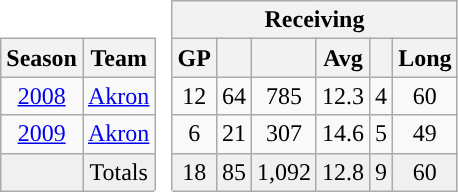<table class="wikitable" style="text-align:center">
<tr>
<th colspan=2 style="background:#fff; border-color:#fff #fff #aaa #fff"> </th>
<th rowspan=99 style="background:#fff; border-color:#fff #aaa"> </th>
<th colspan=6>Receiving</th>
</tr>
<tr>
<th>Season</th>
<th>Team</th>
<th>GP</th>
<th align="center"></th>
<th></th>
<th>Avg</th>
<th></th>
<th>Long</th>
</tr>
<tr>
<td><a href='#'>2008</a></td>
<td><a href='#'>Akron</a></td>
<td>12</td>
<td>64</td>
<td>785</td>
<td>12.3</td>
<td>4</td>
<td>60</td>
</tr>
<tr>
<td><a href='#'>2009</a></td>
<td><a href='#'>Akron</a></td>
<td>6</td>
<td>21</td>
<td>307</td>
<td>14.6</td>
<td>5</td>
<td>49</td>
</tr>
<tr style="background:#f0f0f0;">
<td></td>
<td>Totals</td>
<td>18</td>
<td>85</td>
<td>1,092</td>
<td>12.8</td>
<td>9</td>
<td>60</td>
</tr>
</table>
